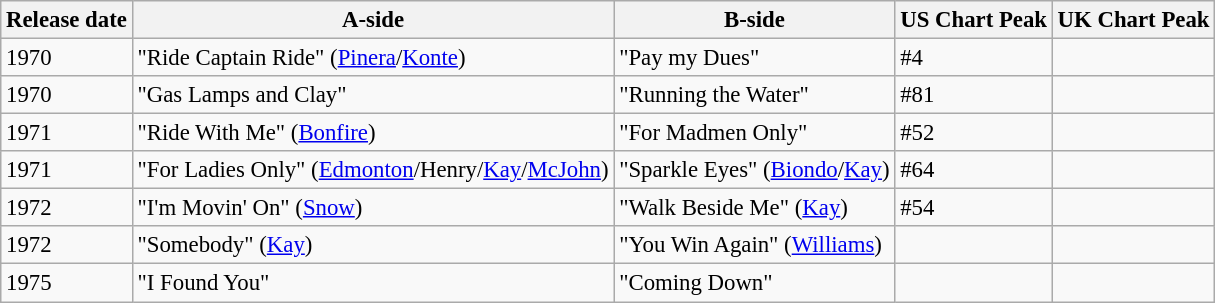<table class="wikitable" style="font-size:95%">
<tr>
<th>Release date</th>
<th>A-side</th>
<th>B-side</th>
<th>US Chart Peak</th>
<th>UK Chart Peak</th>
</tr>
<tr>
<td>1970</td>
<td>"Ride Captain Ride" (<a href='#'>Pinera</a>/<a href='#'>Konte</a>)</td>
<td>"Pay my Dues"</td>
<td>#4</td>
<td></td>
</tr>
<tr>
<td>1970</td>
<td>"Gas Lamps and Clay"</td>
<td>"Running the Water"</td>
<td>#81</td>
<td></td>
</tr>
<tr>
<td>1971</td>
<td>"Ride With Me" (<a href='#'>Bonfire</a>)</td>
<td>"For Madmen Only"</td>
<td>#52</td>
<td></td>
</tr>
<tr>
<td>1971</td>
<td>"For Ladies Only" (<a href='#'>Edmonton</a>/Henry/<a href='#'>Kay</a>/<a href='#'>McJohn</a>)</td>
<td>"Sparkle Eyes" (<a href='#'>Biondo</a>/<a href='#'>Kay</a>)</td>
<td>#64</td>
<td></td>
</tr>
<tr>
<td>1972</td>
<td>"I'm Movin' On" (<a href='#'>Snow</a>)</td>
<td>"Walk Beside Me" (<a href='#'>Kay</a>)</td>
<td>#54</td>
<td></td>
</tr>
<tr>
<td>1972</td>
<td>"Somebody" (<a href='#'>Kay</a>)</td>
<td>"You Win Again" (<a href='#'>Williams</a>)</td>
<td></td>
<td></td>
</tr>
<tr>
<td>1975</td>
<td>"I Found You"</td>
<td>"Coming Down"</td>
<td></td>
<td></td>
</tr>
</table>
